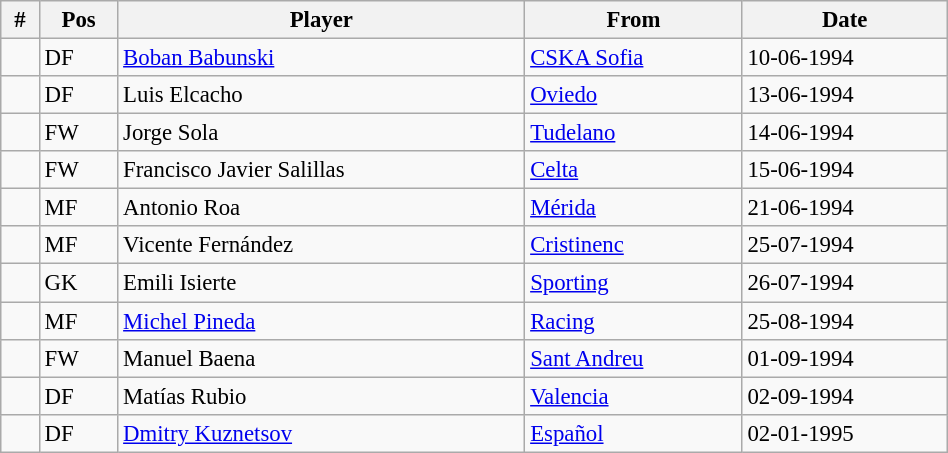<table width=50% class="wikitable" style="text-align:center; font-size:95%; text-align:left">
<tr>
<th><strong>#</strong></th>
<th><strong>Pos</strong></th>
<th><strong>Player</strong></th>
<th><strong>From</strong></th>
<th>Date</th>
</tr>
<tr --->
<td></td>
<td>DF</td>
<td> <a href='#'>Boban Babunski</a></td>
<td> <a href='#'>CSKA Sofia</a></td>
<td>10-06-1994</td>
</tr>
<tr --->
<td></td>
<td>DF</td>
<td> Luis Elcacho</td>
<td> <a href='#'>Oviedo</a></td>
<td>13-06-1994</td>
</tr>
<tr --->
<td></td>
<td>FW</td>
<td> Jorge Sola</td>
<td> <a href='#'>Tudelano</a></td>
<td>14-06-1994</td>
</tr>
<tr --->
<td></td>
<td>FW</td>
<td> Francisco Javier Salillas</td>
<td> <a href='#'>Celta</a></td>
<td>15-06-1994</td>
</tr>
<tr --->
<td></td>
<td>MF</td>
<td> Antonio Roa</td>
<td> <a href='#'>Mérida</a></td>
<td>21-06-1994</td>
</tr>
<tr --->
<td></td>
<td>MF</td>
<td> Vicente Fernández</td>
<td> <a href='#'>Cristinenc</a></td>
<td>25-07-1994</td>
</tr>
<tr --->
<td></td>
<td>GK</td>
<td> Emili Isierte</td>
<td> <a href='#'>Sporting</a></td>
<td>26-07-1994</td>
</tr>
<tr --->
<td></td>
<td>MF</td>
<td> <a href='#'>Michel Pineda</a></td>
<td> <a href='#'>Racing</a></td>
<td>25-08-1994</td>
</tr>
<tr --->
<td></td>
<td>FW</td>
<td> Manuel Baena</td>
<td> <a href='#'>Sant Andreu</a></td>
<td>01-09-1994</td>
</tr>
<tr --->
<td></td>
<td>DF</td>
<td> Matías Rubio</td>
<td> <a href='#'>Valencia</a></td>
<td>02-09-1994</td>
</tr>
<tr --->
<td></td>
<td>DF</td>
<td> <a href='#'>Dmitry Kuznetsov</a></td>
<td> <a href='#'>Español</a></td>
<td>02-01-1995</td>
</tr>
</table>
